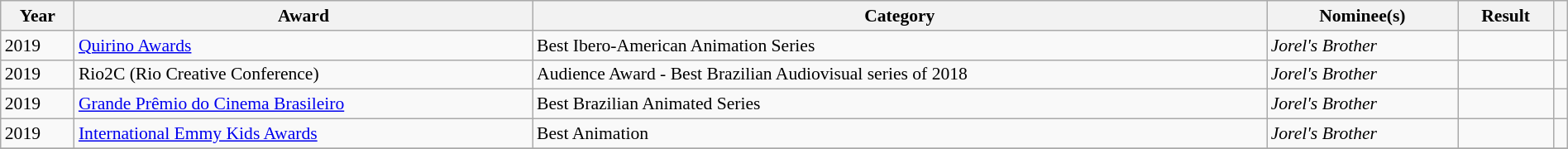<table class="wikitable plainrowheaders"  style="font-size:90%; width:100%;">
<tr>
<th scope="col">Year</th>
<th scope="col">Award</th>
<th scope="col">Category</th>
<th scope="col">Nominee(s)</th>
<th scope="col">Result</th>
<th scope="col" class="unsortable"></th>
</tr>
<tr>
<td rowspan="1">2019</td>
<td rowspan="1"><a href='#'>Quirino Awards</a></td>
<td rowspan="1">Best Ibero-American Animation Series</td>
<td><em>Jorel's Brother</em></td>
<td></td>
<td></td>
</tr>
<tr>
<td rowspan="1">2019</td>
<td>Rio2C (Rio Creative Conference)</td>
<td rowspan="1">Audience Award - Best Brazilian Audiovisual series of 2018</td>
<td rowspan="1"><em>Jorel's Brother</em></td>
<td></td>
<td></td>
</tr>
<tr>
<td rowspan="1">2019</td>
<td><a href='#'>Grande Prêmio do Cinema Brasileiro</a></td>
<td rowspan="1">Best Brazilian Animated Series</td>
<td rowspan="1"><em>Jorel's Brother</em></td>
<td></td>
<td></td>
</tr>
<tr>
<td rowspan="1">2019</td>
<td><a href='#'>International Emmy Kids Awards</a></td>
<td rowspan="1">Best Animation</td>
<td rowspan="1"><em>Jorel's Brother</em></td>
<td></td>
<td></td>
</tr>
<tr>
</tr>
</table>
